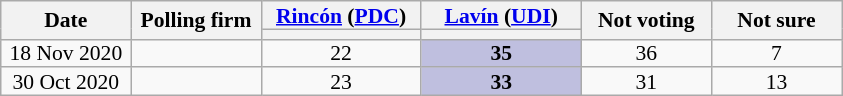<table class="wikitable sortable mw-collapsible mw-collapsed" style=text-align:center;font-size:90%;line-height:12px>
<tr>
<th rowspan=2 width=80px>Date</th>
<th rowspan=2 width=80px>Polling firm</th>
<th width=100px><a href='#'>Rincón</a> (<a href='#'>PDC</a>)</th>
<th width=100px><a href='#'>Lavín</a> (<a href='#'>UDI</a>)</th>
<th rowspan=2 width=80px>Not voting</th>
<th rowspan=2 width=80px>Not sure</th>
</tr>
<tr>
<th style=background:></th>
<th style=background:></th>
</tr>
<tr>
<td>18 Nov 2020</td>
<td></td>
<td>22</td>
<td style="background:#BFBFDF;"><strong>35</strong></td>
<td>36</td>
<td>7</td>
</tr>
<tr>
<td>30 Oct 2020</td>
<td></td>
<td>23</td>
<td style="background:#BFBFDF;"><strong>33</strong></td>
<td>31</td>
<td>13</td>
</tr>
</table>
